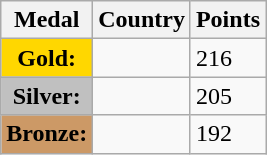<table class="wikitable">
<tr>
<th><strong>Medal</strong></th>
<th><strong>Country</strong></th>
<th><strong>Points</strong></th>
</tr>
<tr>
<td style="text-align:center;background-color:gold;"><strong>Gold:</strong></td>
<td><strong></strong></td>
<td>216</td>
</tr>
<tr>
<td style="text-align:center;background-color:silver;"><strong>Silver:</strong></td>
<td></td>
<td>205</td>
</tr>
<tr>
<td style="text-align:center;background-color:#CC9966;"><strong>Bronze:</strong></td>
<td></td>
<td>192</td>
</tr>
</table>
